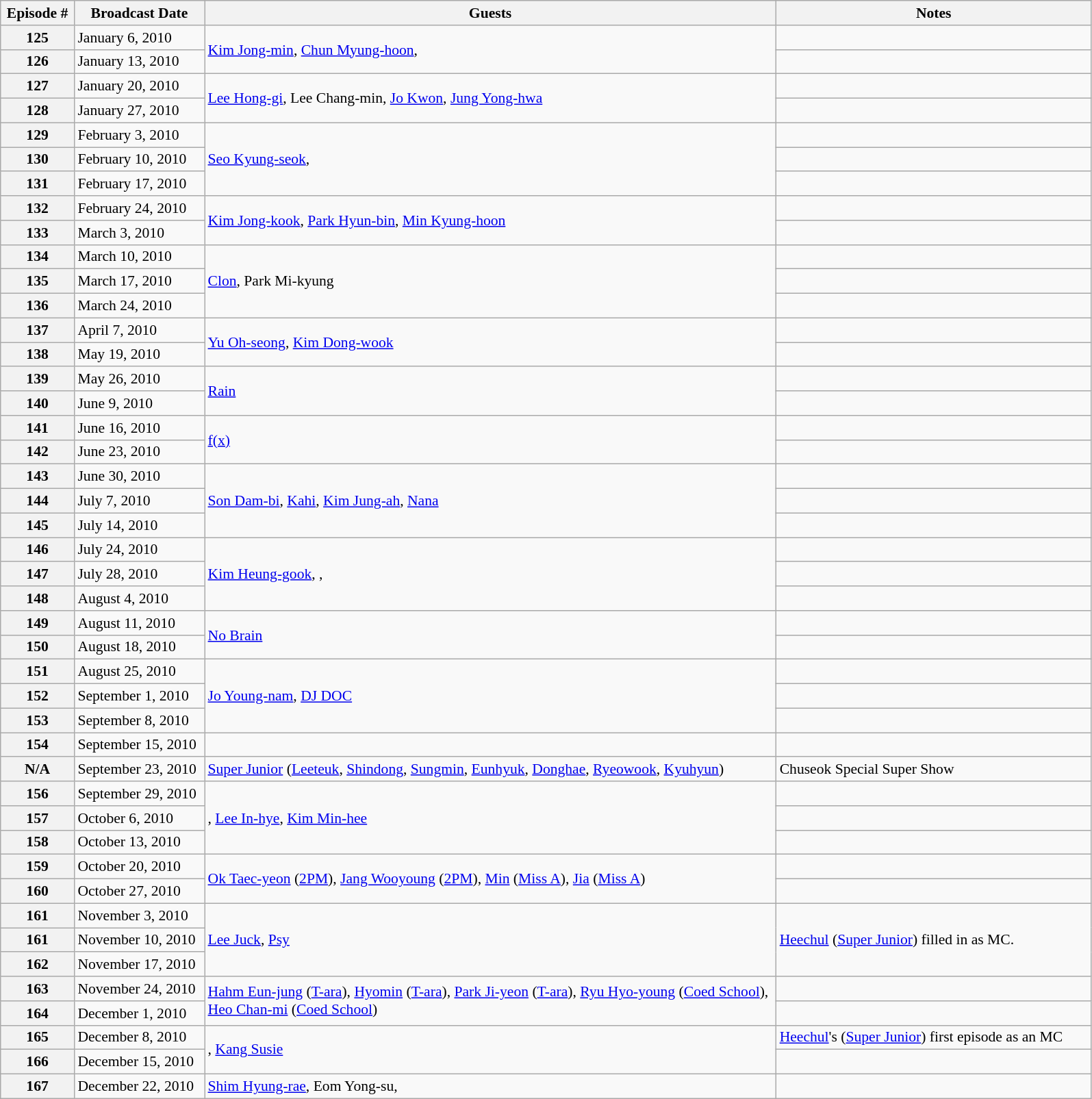<table class="wikitable" style="font-size: 90%;">
<tr>
<th style="width:65px;">Episode #</th>
<th style="width:120px;">Broadcast Date</th>
<th style="width:550px;">Guests</th>
<th style="width:300px;">Notes</th>
</tr>
<tr>
<th>125</th>
<td>January 6, 2010</td>
<td rowspan="2"><a href='#'>Kim Jong-min</a>, <a href='#'>Chun Myung-hoon</a>, </td>
<td></td>
</tr>
<tr>
<th>126</th>
<td>January 13, 2010</td>
<td></td>
</tr>
<tr>
<th>127</th>
<td>January 20, 2010</td>
<td rowspan="2"><a href='#'>Lee Hong-gi</a>, Lee Chang-min, <a href='#'>Jo Kwon</a>, <a href='#'>Jung Yong-hwa</a></td>
<td></td>
</tr>
<tr>
<th>128</th>
<td>January 27, 2010</td>
<td></td>
</tr>
<tr>
<th>129</th>
<td>February 3, 2010</td>
<td rowspan="3"><a href='#'>Seo Kyung-seok</a>, </td>
<td></td>
</tr>
<tr>
<th>130</th>
<td>February 10, 2010</td>
<td></td>
</tr>
<tr>
<th>131</th>
<td>February 17, 2010</td>
<td></td>
</tr>
<tr>
<th>132</th>
<td>February 24, 2010</td>
<td rowspan="2"><a href='#'>Kim Jong-kook</a>, <a href='#'>Park Hyun-bin</a>, <a href='#'>Min Kyung-hoon</a></td>
<td></td>
</tr>
<tr>
<th>133</th>
<td>March 3, 2010</td>
<td></td>
</tr>
<tr>
<th>134</th>
<td>March 10, 2010</td>
<td rowspan="3"><a href='#'>Clon</a>, Park Mi-kyung</td>
<td></td>
</tr>
<tr>
<th>135</th>
<td>March 17, 2010</td>
<td></td>
</tr>
<tr>
<th>136</th>
<td>March 24, 2010</td>
<td></td>
</tr>
<tr>
<th>137</th>
<td>April 7, 2010</td>
<td rowspan="2"><a href='#'>Yu Oh-seong</a>, <a href='#'>Kim Dong-wook</a></td>
<td></td>
</tr>
<tr>
<th>138</th>
<td>May 19, 2010</td>
<td></td>
</tr>
<tr>
<th>139</th>
<td>May 26, 2010</td>
<td rowspan="2"><a href='#'>Rain</a></td>
<td></td>
</tr>
<tr>
<th>140</th>
<td>June 9, 2010</td>
<td></td>
</tr>
<tr>
<th>141</th>
<td>June 16, 2010</td>
<td rowspan="2"><a href='#'>f(x)</a></td>
<td></td>
</tr>
<tr>
<th>142</th>
<td>June 23, 2010</td>
<td></td>
</tr>
<tr>
<th>143</th>
<td>June 30, 2010</td>
<td rowspan="3"><a href='#'>Son Dam-bi</a>, <a href='#'>Kahi</a>, <a href='#'>Kim Jung-ah</a>, <a href='#'>Nana</a></td>
<td></td>
</tr>
<tr>
<th>144</th>
<td>July 7, 2010</td>
<td></td>
</tr>
<tr>
<th>145</th>
<td>July 14, 2010</td>
<td></td>
</tr>
<tr>
<th>146</th>
<td>July 24, 2010</td>
<td rowspan="3"><a href='#'>Kim Heung-gook</a>, , </td>
<td></td>
</tr>
<tr>
<th>147</th>
<td>July 28, 2010</td>
<td></td>
</tr>
<tr>
<th>148</th>
<td>August 4, 2010</td>
<td></td>
</tr>
<tr>
<th>149</th>
<td>August 11, 2010</td>
<td rowspan="2"><a href='#'>No Brain</a></td>
<td></td>
</tr>
<tr>
<th>150</th>
<td>August 18, 2010</td>
<td></td>
</tr>
<tr>
<th>151</th>
<td>August 25, 2010</td>
<td rowspan="3"><a href='#'>Jo Young-nam</a>, <a href='#'>DJ DOC</a></td>
<td></td>
</tr>
<tr>
<th>152</th>
<td>September 1, 2010</td>
<td></td>
</tr>
<tr>
<th>153</th>
<td>September 8, 2010</td>
<td></td>
</tr>
<tr>
<th>154</th>
<td>September 15, 2010</td>
<td></td>
<td></td>
</tr>
<tr>
<th>N/A</th>
<td>September 23, 2010</td>
<td><a href='#'>Super Junior</a> (<a href='#'>Leeteuk</a>, <a href='#'>Shindong</a>, <a href='#'>Sungmin</a>, <a href='#'>Eunhyuk</a>, <a href='#'>Donghae</a>, <a href='#'>Ryeowook</a>, <a href='#'>Kyuhyun</a>)</td>
<td>Chuseok Special Super Show</td>
</tr>
<tr>
<th>156</th>
<td>September 29, 2010</td>
<td rowspan="3">, <a href='#'>Lee In-hye</a>, <a href='#'>Kim Min-hee</a></td>
<td></td>
</tr>
<tr>
<th>157</th>
<td>October 6, 2010</td>
<td></td>
</tr>
<tr>
<th>158</th>
<td>October 13, 2010</td>
<td></td>
</tr>
<tr>
<th>159</th>
<td>October 20, 2010</td>
<td rowspan="2"><a href='#'>Ok Taec-yeon</a> (<a href='#'>2PM</a>), <a href='#'>Jang Wooyoung</a> (<a href='#'>2PM</a>), <a href='#'>Min</a> (<a href='#'>Miss A</a>), <a href='#'>Jia</a> (<a href='#'>Miss A</a>)</td>
<td></td>
</tr>
<tr>
<th>160</th>
<td>October 27, 2010</td>
<td></td>
</tr>
<tr>
<th>161</th>
<td>November 3, 2010</td>
<td rowspan="3"><a href='#'>Lee Juck</a>, <a href='#'>Psy</a></td>
<td rowspan="3"><a href='#'>Heechul</a> (<a href='#'>Super Junior</a>) filled in as MC.</td>
</tr>
<tr>
<th>161</th>
<td>November 10, 2010</td>
</tr>
<tr>
<th>162</th>
<td>November 17, 2010</td>
</tr>
<tr>
<th>163</th>
<td>November 24, 2010</td>
<td rowspan="2"><a href='#'>Hahm Eun-jung</a> (<a href='#'>T-ara</a>), <a href='#'>Hyomin</a> (<a href='#'>T-ara</a>), <a href='#'>Park Ji-yeon</a> (<a href='#'>T-ara</a>), <a href='#'>Ryu Hyo-young</a> (<a href='#'>Coed School</a>), <a href='#'>Heo Chan-mi</a> (<a href='#'>Coed School</a>)</td>
<td></td>
</tr>
<tr>
<th>164</th>
<td>December 1, 2010</td>
<td></td>
</tr>
<tr>
<th>165</th>
<td>December 8, 2010</td>
<td rowspan="2">, <a href='#'>Kang Susie</a></td>
<td><a href='#'>Heechul</a>'s (<a href='#'>Super Junior</a>) first episode as an MC</td>
</tr>
<tr>
<th>166</th>
<td>December 15, 2010</td>
<td></td>
</tr>
<tr>
<th>167</th>
<td>December 22, 2010</td>
<td><a href='#'>Shim Hyung-rae</a>, Eom Yong-su, </td>
<td></td>
</tr>
</table>
